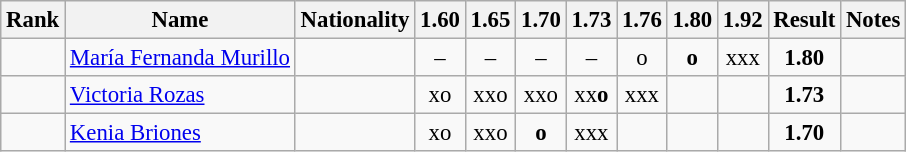<table class="wikitable sortable" style="text-align:center;font-size:95%">
<tr>
<th>Rank</th>
<th>Name</th>
<th>Nationality</th>
<th>1.60</th>
<th>1.65</th>
<th>1.70</th>
<th>1.73</th>
<th>1.76</th>
<th>1.80</th>
<th>1.92</th>
<th>Result</th>
<th>Notes</th>
</tr>
<tr>
<td></td>
<td align=left><a href='#'>María Fernanda Murillo</a></td>
<td align=left></td>
<td>–</td>
<td>–</td>
<td>–</td>
<td>–</td>
<td>o</td>
<td><strong>o</strong></td>
<td>xxx</td>
<td><strong>1.80</strong></td>
<td></td>
</tr>
<tr>
<td></td>
<td align=left><a href='#'>Victoria Rozas</a></td>
<td align=left></td>
<td>xo</td>
<td>xxo</td>
<td>xxo</td>
<td>xx<strong>o</strong></td>
<td>xxx</td>
<td></td>
<td></td>
<td><strong>1.73</strong></td>
<td></td>
</tr>
<tr>
<td></td>
<td align=left><a href='#'>Kenia Briones</a></td>
<td align=left></td>
<td>xo</td>
<td>xxo</td>
<td><strong>o</strong></td>
<td>xxx</td>
<td></td>
<td></td>
<td></td>
<td><strong>1.70</strong></td>
<td></td>
</tr>
</table>
